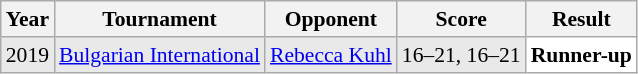<table class="sortable wikitable" style="font-size: 90%;">
<tr>
<th>Year</th>
<th>Tournament</th>
<th>Opponent</th>
<th>Score</th>
<th>Result</th>
</tr>
<tr style="background:#E9E9E9">
<td align="center">2019</td>
<td align="left"><a href='#'>Bulgarian International</a></td>
<td align="left"> <a href='#'>Rebecca Kuhl</a></td>
<td align="left">16–21, 16–21</td>
<td style="text-align:left; background:white"> <strong>Runner-up</strong></td>
</tr>
</table>
